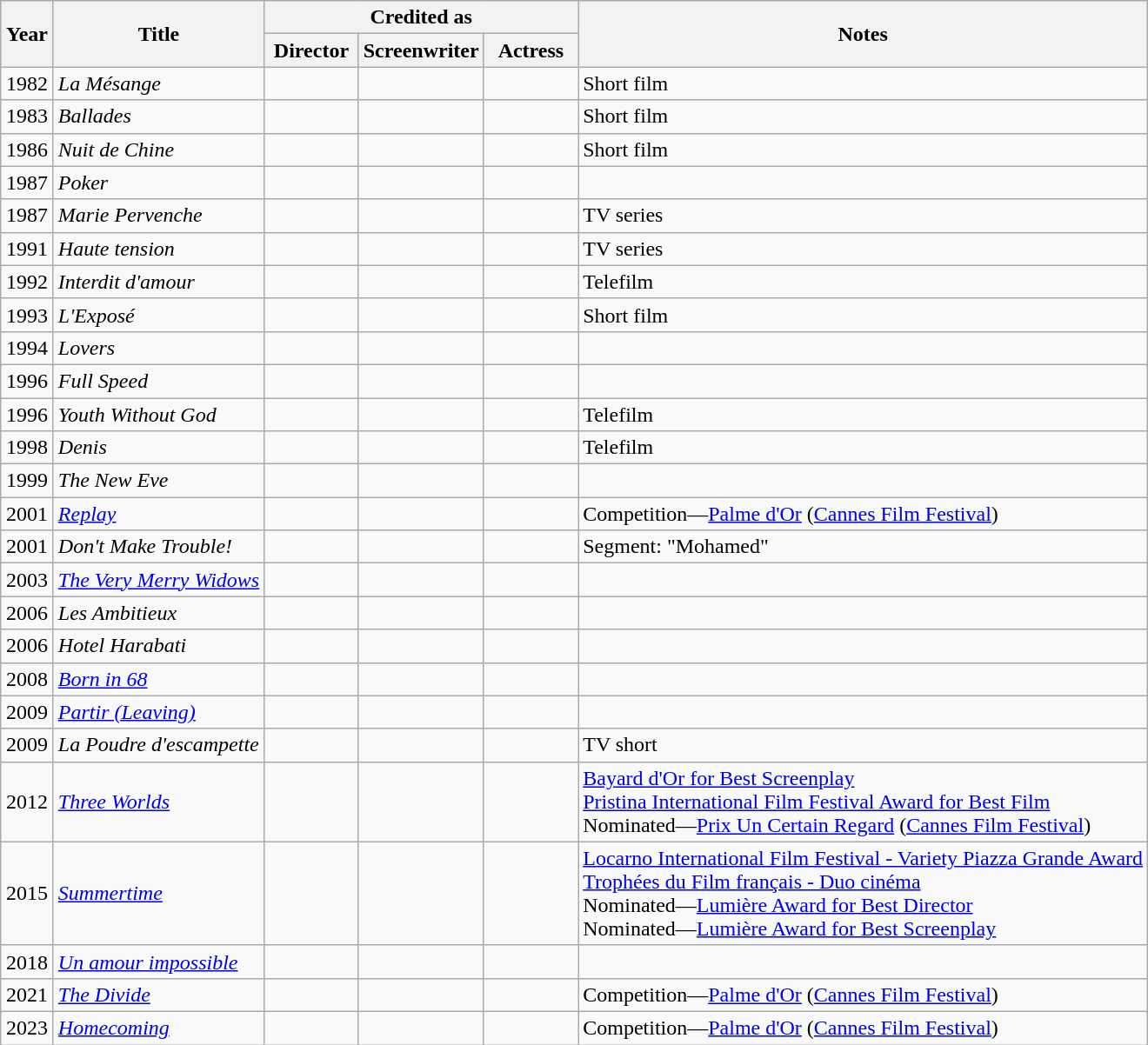<table class="wikitable sortable">
<tr>
<th rowspan=2 width="33">Year</th>
<th rowspan=2>Title</th>
<th colspan=3>Credited as</th>
<th rowspan=2>Notes</th>
</tr>
<tr>
<th width=65>Director</th>
<th width=65>Screenwriter</th>
<th width=65>Actress</th>
</tr>
<tr>
<td align="center">1982</td>
<td align="left"><em>La Mésange</em></td>
<td></td>
<td></td>
<td></td>
<td>Short film</td>
</tr>
<tr>
<td align="center">1983</td>
<td align="left"><em>Ballades</em></td>
<td></td>
<td></td>
<td></td>
<td>Short film</td>
</tr>
<tr>
<td align="center">1986</td>
<td align="left"><em>Nuit de Chine</em></td>
<td></td>
<td></td>
<td></td>
<td>Short film</td>
</tr>
<tr>
<td align="center">1987</td>
<td align="left"><em>Poker</em></td>
<td></td>
<td></td>
<td></td>
<td></td>
</tr>
<tr>
<td align="center">1987</td>
<td align="left"><em>Marie Pervenche</em></td>
<td></td>
<td></td>
<td></td>
<td>TV series</td>
</tr>
<tr>
<td align="center">1991</td>
<td align="left"><em>Haute tension</em></td>
<td></td>
<td></td>
<td></td>
<td>TV series</td>
</tr>
<tr>
<td align="center">1992</td>
<td align="left"><em>Interdit d'amour</em></td>
<td></td>
<td></td>
<td></td>
<td>Telefilm</td>
</tr>
<tr>
<td align="center">1993</td>
<td align="left"><em>L'Exposé</em></td>
<td></td>
<td></td>
<td></td>
<td>Short film</td>
</tr>
<tr>
<td align="center">1994</td>
<td align="left"><em>Lovers</em></td>
<td></td>
<td></td>
<td></td>
<td></td>
</tr>
<tr>
<td align="center">1996</td>
<td align="left"><em>Full Speed</em></td>
<td></td>
<td></td>
<td></td>
<td></td>
</tr>
<tr>
<td align="center">1996</td>
<td align="left"><em>Youth Without God</em></td>
<td></td>
<td></td>
<td></td>
<td>Telefilm</td>
</tr>
<tr>
<td align="center">1998</td>
<td align="left"><em>Denis</em></td>
<td></td>
<td></td>
<td></td>
<td>Telefilm</td>
</tr>
<tr>
<td align="center">1999</td>
<td align="left"><em>The New Eve</em></td>
<td></td>
<td></td>
<td></td>
<td></td>
</tr>
<tr>
<td align="center">2001</td>
<td align="left"><em><a href='#'>Replay</a></em></td>
<td></td>
<td></td>
<td></td>
<td>Competition—<a href='#'>Palme d'Or</a> (<a href='#'>Cannes Film Festival</a>)</td>
</tr>
<tr>
<td align="center">2001</td>
<td align="left"><em>Don't Make Trouble!</em></td>
<td></td>
<td></td>
<td></td>
<td>Segment: "Mohamed"</td>
</tr>
<tr>
<td align="center">2003</td>
<td align="left"><em><a href='#'>The Very Merry Widows</a></em></td>
<td></td>
<td></td>
<td></td>
<td></td>
</tr>
<tr>
<td align="center">2006</td>
<td align="left"><em>Les Ambitieux</em></td>
<td></td>
<td></td>
<td></td>
<td></td>
</tr>
<tr>
<td align="center">2006</td>
<td align="left"><em>Hotel Harabati</em></td>
<td></td>
<td></td>
<td></td>
<td></td>
</tr>
<tr>
<td align="center">2008</td>
<td align="left"><em><a href='#'>Born in 68</a></em></td>
<td></td>
<td></td>
<td></td>
<td></td>
</tr>
<tr>
<td align="center">2009</td>
<td align="left"><em><a href='#'>Partir (Leaving)</a></em></td>
<td></td>
<td></td>
<td></td>
<td></td>
</tr>
<tr>
<td align="center">2009</td>
<td align="left"><em>La Poudre d'escampette</em></td>
<td></td>
<td></td>
<td></td>
<td>TV short</td>
</tr>
<tr>
<td align="center">2012</td>
<td align="left"><em><a href='#'>Three Worlds</a></em></td>
<td></td>
<td></td>
<td></td>
<td><a href='#'>Bayard d'Or for Best Screenplay</a><br><a href='#'>Pristina International Film Festival Award for Best Film</a><br>Nominated—<a href='#'>Prix Un Certain Regard</a> (<a href='#'>Cannes Film Festival</a>)</td>
</tr>
<tr>
<td align="center">2015</td>
<td align="left"><em><a href='#'>Summertime</a></em></td>
<td></td>
<td></td>
<td></td>
<td><a href='#'>Locarno International Film Festival - Variety Piazza Grande Award</a><br><a href='#'>Trophées du Film français - Duo cinéma</a><br>Nominated—<a href='#'>Lumière Award for Best Director</a><br>Nominated—<a href='#'>Lumière Award for Best Screenplay</a></td>
</tr>
<tr>
<td align="center">2018</td>
<td align="left"><em><a href='#'>Un amour impossible</a></em></td>
<td></td>
<td></td>
<td></td>
<td></td>
</tr>
<tr>
<td align="center">2021</td>
<td align="left"><em><a href='#'>The Divide</a></em></td>
<td></td>
<td></td>
<td></td>
<td>Competition—<a href='#'>Palme d'Or</a> (<a href='#'>Cannes Film Festival</a>)</td>
</tr>
<tr>
<td align="center">2023</td>
<td align="left"><em><a href='#'>Homecoming</a></em></td>
<td></td>
<td></td>
<td></td>
<td>Competition—<a href='#'>Palme d'Or</a> (<a href='#'>Cannes Film Festival</a>)</td>
</tr>
</table>
